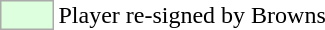<table>
<tr>
<td style="background:#dfd; border:1px solid #aaa; width:2em;"></td>
<td>Player re-signed by Browns</td>
</tr>
</table>
